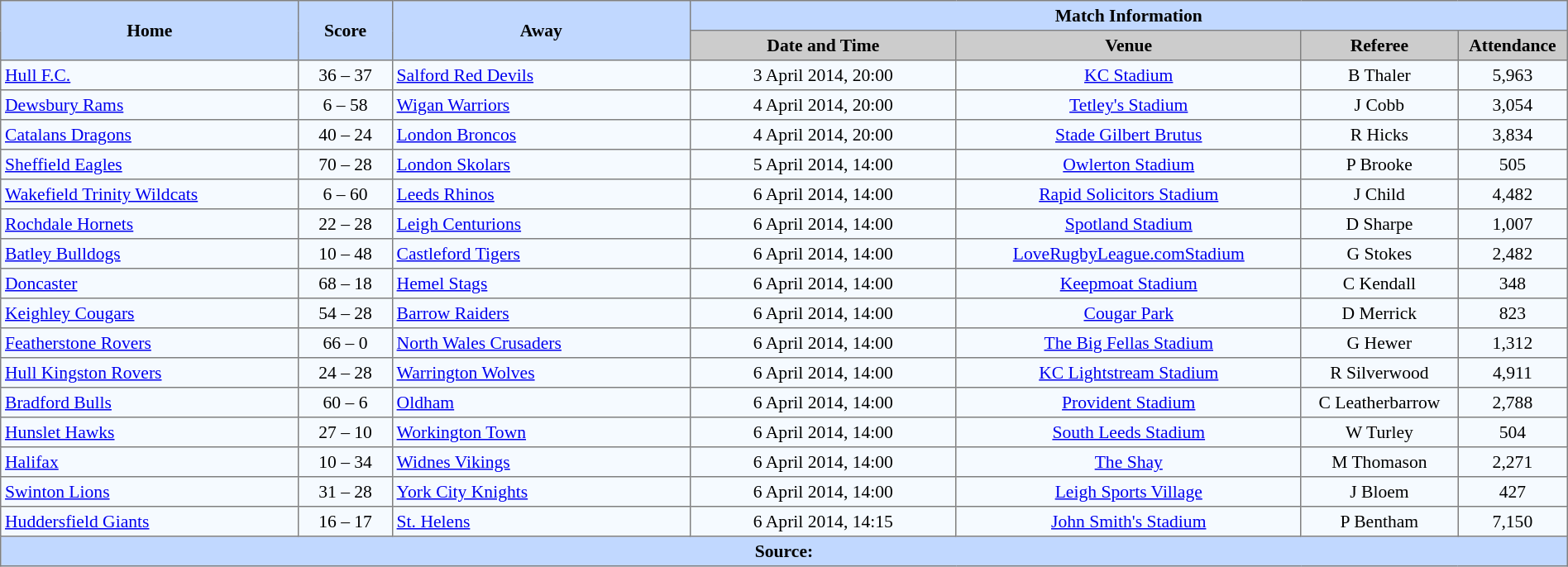<table border=1 style="border-collapse:collapse; font-size:90%; text-align:center;" cellpadding=3 cellspacing=0 width=100%>
<tr bgcolor=#C1D8FF>
<th rowspan=2 width=19%>Home</th>
<th rowspan=2 width=6%>Score</th>
<th rowspan=2 width=19%>Away</th>
<th colspan=6>Match Information</th>
</tr>
<tr bgcolor=#CCCCCC>
<th width=17%>Date and Time</th>
<th width=22%>Venue</th>
<th width=10%>Referee</th>
<th width=7%>Attendance</th>
</tr>
<tr bgcolor=#F5FAFF>
<td align=left> <a href='#'>Hull F.C.</a></td>
<td>36 – 37</td>
<td align=left> <a href='#'>Salford Red Devils</a></td>
<td>3 April 2014, 20:00</td>
<td><a href='#'>KC Stadium</a></td>
<td>B Thaler</td>
<td>5,963</td>
</tr>
<tr bgcolor=#F5FAFF>
<td align=left> <a href='#'>Dewsbury Rams</a></td>
<td>6 – 58</td>
<td align=left> <a href='#'>Wigan Warriors</a></td>
<td>4 April 2014, 20:00</td>
<td><a href='#'>Tetley's Stadium</a></td>
<td>J Cobb</td>
<td>3,054</td>
</tr>
<tr bgcolor=#F5FAFF>
<td align=left> <a href='#'>Catalans Dragons</a></td>
<td>40 – 24</td>
<td align=left> <a href='#'>London Broncos</a></td>
<td>4 April 2014, 20:00</td>
<td><a href='#'>Stade Gilbert Brutus</a></td>
<td>R Hicks</td>
<td>3,834</td>
</tr>
<tr bgcolor=#F5FAFF>
<td align=left> <a href='#'>Sheffield Eagles</a></td>
<td>70 – 28</td>
<td align=left> <a href='#'>London Skolars</a></td>
<td>5 April 2014, 14:00</td>
<td><a href='#'>Owlerton Stadium</a></td>
<td>P Brooke</td>
<td>505</td>
</tr>
<tr bgcolor=#F5FAFF>
<td align=left> <a href='#'>Wakefield Trinity Wildcats</a></td>
<td>6 – 60</td>
<td align=left> <a href='#'>Leeds Rhinos</a></td>
<td>6 April 2014, 14:00</td>
<td><a href='#'>Rapid Solicitors Stadium</a></td>
<td>J Child</td>
<td>4,482</td>
</tr>
<tr bgcolor=#F5FAFF>
<td align=left> <a href='#'>Rochdale Hornets</a></td>
<td>22 – 28</td>
<td align=left> <a href='#'>Leigh Centurions</a></td>
<td>6 April 2014, 14:00</td>
<td><a href='#'>Spotland Stadium</a></td>
<td>D Sharpe</td>
<td>1,007</td>
</tr>
<tr bgcolor=#F5FAFF>
<td align=left> <a href='#'>Batley Bulldogs</a></td>
<td>10 – 48</td>
<td align=left> <a href='#'>Castleford Tigers</a></td>
<td>6 April 2014, 14:00</td>
<td><a href='#'>LoveRugbyLeague.comStadium</a></td>
<td>G Stokes</td>
<td>2,482</td>
</tr>
<tr bgcolor=#F5FAFF>
<td align=left> <a href='#'>Doncaster</a></td>
<td>68 – 18</td>
<td align=left> <a href='#'>Hemel Stags</a></td>
<td>6 April 2014, 14:00</td>
<td><a href='#'>Keepmoat Stadium</a></td>
<td>C Kendall</td>
<td>348</td>
</tr>
<tr bgcolor=#F5FAFF>
<td align=left> <a href='#'>Keighley Cougars</a></td>
<td>54 – 28</td>
<td align=left> <a href='#'>Barrow Raiders</a></td>
<td>6 April 2014, 14:00</td>
<td><a href='#'>Cougar Park</a></td>
<td>D Merrick</td>
<td>823</td>
</tr>
<tr bgcolor=#F5FAFF>
<td align=left> <a href='#'>Featherstone Rovers</a></td>
<td>66 – 0</td>
<td align=left>  <a href='#'>North Wales Crusaders</a></td>
<td>6 April 2014, 14:00</td>
<td><a href='#'>The Big Fellas Stadium</a></td>
<td>G Hewer</td>
<td>1,312</td>
</tr>
<tr bgcolor=#F5FAFF>
<td align=left> <a href='#'>Hull Kingston Rovers</a></td>
<td>24 – 28</td>
<td align=left> <a href='#'>Warrington Wolves</a></td>
<td>6 April 2014, 14:00</td>
<td><a href='#'>KC Lightstream Stadium</a></td>
<td>R Silverwood</td>
<td>4,911</td>
</tr>
<tr bgcolor=#F5FAFF>
<td align=left> <a href='#'>Bradford Bulls</a></td>
<td>60 – 6</td>
<td align=left> <a href='#'>Oldham</a></td>
<td>6 April 2014, 14:00</td>
<td><a href='#'>Provident Stadium</a></td>
<td>C Leatherbarrow</td>
<td>2,788</td>
</tr>
<tr bgcolor=#F5FAFF>
<td align=left> <a href='#'>Hunslet Hawks</a></td>
<td>27 – 10</td>
<td align=left> <a href='#'>Workington Town</a></td>
<td>6 April 2014, 14:00</td>
<td><a href='#'>South Leeds Stadium</a></td>
<td>W Turley</td>
<td>504</td>
</tr>
<tr bgcolor=#F5FAFF>
<td align=left> <a href='#'>Halifax</a></td>
<td>10 – 34</td>
<td align=left> <a href='#'>Widnes Vikings</a></td>
<td>6 April 2014, 14:00</td>
<td><a href='#'>The Shay</a></td>
<td>M Thomason</td>
<td>2,271</td>
</tr>
<tr bgcolor=#F5FAFF>
<td align=left> <a href='#'>Swinton Lions</a></td>
<td>31 – 28</td>
<td align=left> <a href='#'>York City Knights</a></td>
<td>6 April 2014, 14:00</td>
<td><a href='#'>Leigh Sports Village</a></td>
<td>J Bloem</td>
<td>427</td>
</tr>
<tr bgcolor=#F5FAFF>
<td align=left> <a href='#'>Huddersfield Giants</a></td>
<td>16 – 17</td>
<td align=left> <a href='#'>St. Helens</a></td>
<td>6 April 2014, 14:15</td>
<td><a href='#'>John Smith's Stadium</a></td>
<td>P Bentham</td>
<td>7,150</td>
</tr>
<tr style="background:#c1d8ff;">
<th colspan=7>Source:</th>
</tr>
</table>
